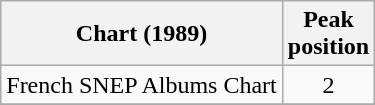<table class="wikitable sortable">
<tr>
<th>Chart (1989)</th>
<th>Peak<br>position</th>
</tr>
<tr>
<td>French SNEP Albums Chart</td>
<td align="center">2</td>
</tr>
<tr>
</tr>
</table>
